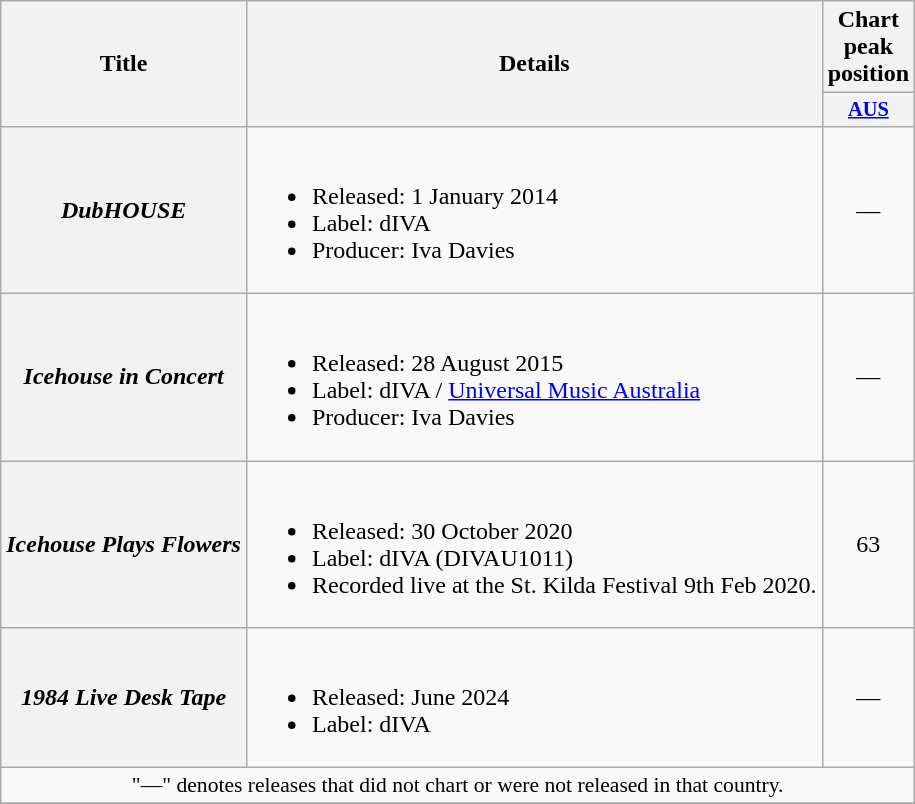<table class="wikitable plainrowheaders">
<tr>
<th rowspan="2">Title</th>
<th rowspan="2">Details</th>
<th rowspan="1">Chart<br>peak position</th>
</tr>
<tr>
<th style="width:3em;font-size:85%"><a href='#'>AUS</a><br></th>
</tr>
<tr>
<th scope="row"><em>DubHOUSE</em></th>
<td><br><ul><li>Released: 1 January 2014</li><li>Label: dIVA</li><li>Producer: Iva Davies</li></ul></td>
<td style="text-align:center;">—</td>
</tr>
<tr>
<th scope="row"><em>Icehouse in Concert</em></th>
<td><br><ul><li>Released: 28 August 2015</li><li>Label: dIVA / <a href='#'>Universal Music Australia</a></li><li>Producer: Iva Davies</li></ul></td>
<td style="text-align:center;">—</td>
</tr>
<tr>
<th scope="row"><em>Icehouse Plays Flowers</em></th>
<td><br><ul><li>Released: 30 October 2020</li><li>Label: dIVA (DIVAU1011)</li><li>Recorded live at the St. Kilda Festival 9th Feb 2020.</li></ul></td>
<td style="text-align:center;">63</td>
</tr>
<tr>
<th scope="row"><em>1984 Live Desk Tape</em></th>
<td><br><ul><li>Released: June 2024</li><li>Label: dIVA</li></ul></td>
<td style="text-align:center;">—</td>
</tr>
<tr>
<td align="center" colspan="5" style="font-size: 90%">"—" denotes releases that did not chart or were not released in that country.</td>
</tr>
<tr>
</tr>
</table>
